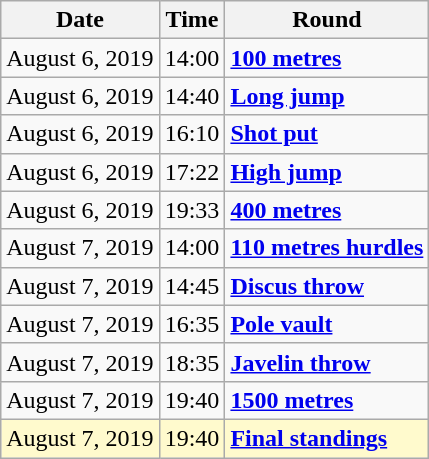<table class="wikitable">
<tr>
<th>Date</th>
<th>Time</th>
<th>Round</th>
</tr>
<tr>
<td>August 6, 2019</td>
<td>14:00</td>
<td><strong><a href='#'>100 metres</a></strong></td>
</tr>
<tr>
<td>August 6, 2019</td>
<td>14:40</td>
<td><strong><a href='#'>Long jump</a></strong></td>
</tr>
<tr>
<td>August 6, 2019</td>
<td>16:10</td>
<td><strong><a href='#'>Shot put</a></strong></td>
</tr>
<tr>
<td>August 6, 2019</td>
<td>17:22</td>
<td><strong><a href='#'>High jump</a></strong></td>
</tr>
<tr>
<td>August 6, 2019</td>
<td>19:33</td>
<td><strong><a href='#'>400 metres</a></strong></td>
</tr>
<tr>
<td>August 7, 2019</td>
<td>14:00</td>
<td><strong><a href='#'>110 metres hurdles</a></strong></td>
</tr>
<tr>
<td>August 7, 2019</td>
<td>14:45</td>
<td><strong><a href='#'>Discus throw</a></strong></td>
</tr>
<tr>
<td>August 7, 2019</td>
<td>16:35</td>
<td><strong><a href='#'>Pole vault</a></strong></td>
</tr>
<tr>
<td>August 7, 2019</td>
<td>18:35</td>
<td><strong><a href='#'>Javelin throw</a></strong></td>
</tr>
<tr>
<td>August 7, 2019</td>
<td>19:40</td>
<td><strong><a href='#'>1500 metres</a></strong></td>
</tr>
<tr style=background:lemonchiffon>
<td>August 7, 2019</td>
<td>19:40</td>
<td><strong><a href='#'>Final standings</a></strong></td>
</tr>
</table>
